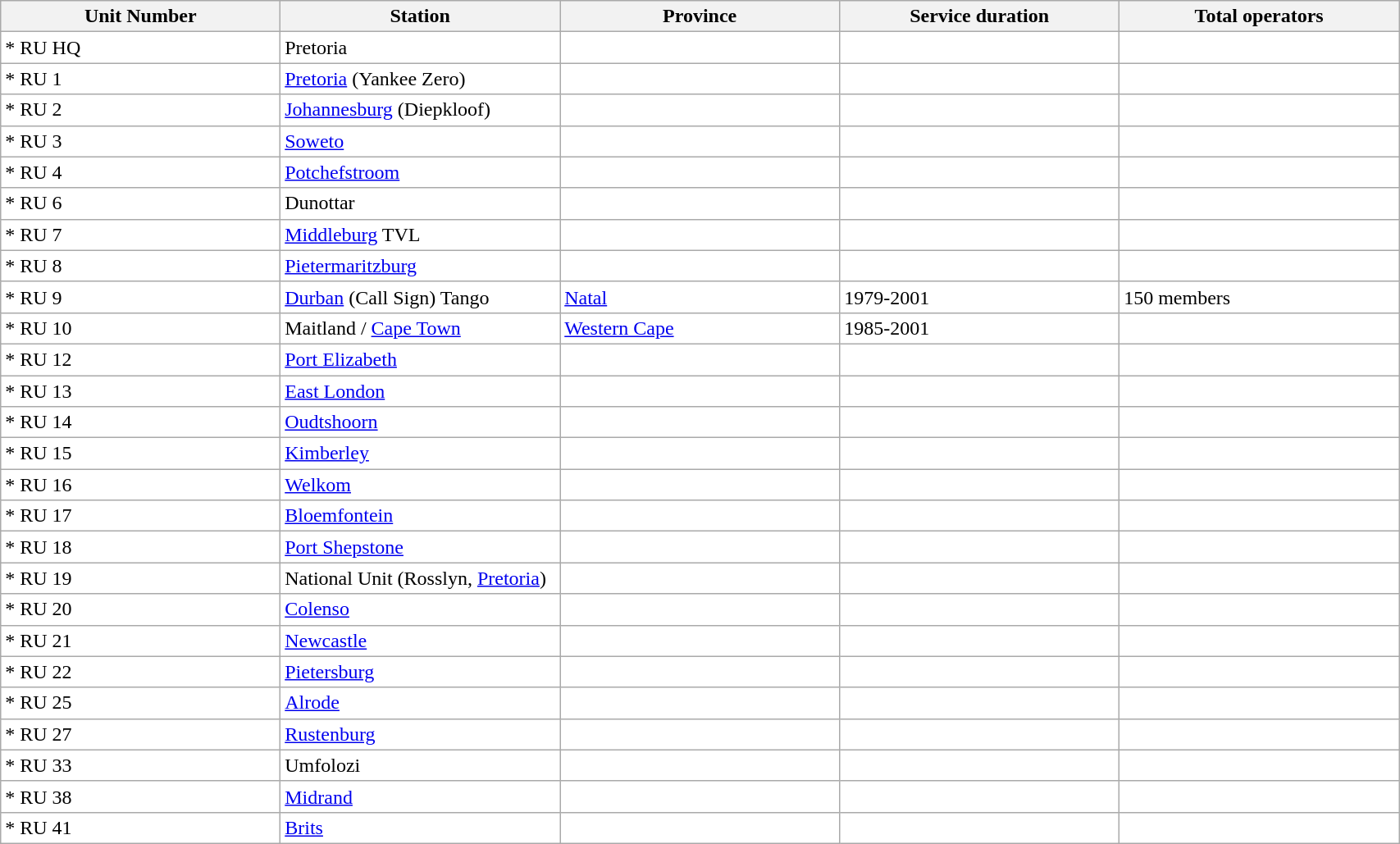<table class="wikitable" style="width:90%;">
<tr>
<th style="width:20%;">Unit Number</th>
<th style="width:20%;">Station</th>
<th style="width:20%;">Province</th>
<th style="width:20%;">Service duration</th>
<th style="width:20%;">Total operators</th>
</tr>
<tr style="background:#ffffff; color:black">
<td>* RU HQ</td>
<td>Pretoria</td>
<td></td>
<td></td>
<td></td>
</tr>
<tr style="background:#ffffff; color:black">
<td>* RU 1</td>
<td><a href='#'>Pretoria</a> (Yankee Zero)</td>
<td></td>
<td></td>
<td></td>
</tr>
<tr style="background:#ffffff; color:black">
<td>* RU 2</td>
<td><a href='#'>Johannesburg</a> (Diepkloof)</td>
<td></td>
<td></td>
<td></td>
</tr>
<tr style="background:#ffffff; color:black">
<td>* RU 3</td>
<td><a href='#'>Soweto</a></td>
<td></td>
<td></td>
<td></td>
</tr>
<tr style="background:#ffffff; color:black">
<td>* RU 4</td>
<td><a href='#'>Potchefstroom</a></td>
<td></td>
<td></td>
<td></td>
</tr>
<tr style="background:#ffffff; color:black">
<td>* RU 6</td>
<td>Dunottar</td>
<td></td>
<td></td>
<td></td>
</tr>
<tr style="background:#ffffff; color:black">
<td>* RU 7</td>
<td><a href='#'>Middleburg</a> TVL</td>
<td></td>
<td></td>
<td></td>
</tr>
<tr style="background:#ffffff; color:black">
<td>* RU 8</td>
<td><a href='#'>Pietermaritzburg</a></td>
<td></td>
<td></td>
<td></td>
</tr>
<tr style="background:#ffffff; color:black">
<td>* RU 9</td>
<td><a href='#'>Durban</a> (Call Sign) Tango</td>
<td><a href='#'>Natal</a></td>
<td>1979-2001</td>
<td>150 members</td>
</tr>
<tr style="background:#ffffff; color:black">
<td>* RU 10</td>
<td>Maitland / <a href='#'>Cape Town</a></td>
<td><a href='#'>Western Cape</a></td>
<td>1985-2001</td>
<td></td>
</tr>
<tr style="background:#ffffff; color:black">
<td>* RU 12</td>
<td><a href='#'>Port Elizabeth</a></td>
<td></td>
<td></td>
<td></td>
</tr>
<tr style="background:#ffffff; color:black">
<td>* RU 13</td>
<td><a href='#'>East London</a></td>
<td></td>
<td></td>
<td></td>
</tr>
<tr style="background:#ffffff; color:black">
<td>* RU 14</td>
<td><a href='#'>Oudtshoorn</a></td>
<td></td>
<td></td>
<td></td>
</tr>
<tr style="background:#ffffff; color:black">
<td>* RU 15</td>
<td><a href='#'>Kimberley</a></td>
<td></td>
<td></td>
<td></td>
</tr>
<tr style="background:#ffffff; color:black">
<td>* RU 16</td>
<td><a href='#'>Welkom</a></td>
<td></td>
<td></td>
<td></td>
</tr>
<tr style="background:#ffffff; color:black">
<td>* RU 17</td>
<td><a href='#'>Bloemfontein</a></td>
<td></td>
<td></td>
<td></td>
</tr>
<tr style="background:#ffffff; color:black">
<td>* RU 18</td>
<td><a href='#'>Port Shepstone</a></td>
<td></td>
<td></td>
<td></td>
</tr>
<tr style="background:#ffffff; color:black">
<td>* RU 19</td>
<td>National Unit (Rosslyn, <a href='#'>Pretoria</a>)</td>
<td></td>
<td></td>
<td></td>
</tr>
<tr style="background:#ffffff; color:black">
<td>* RU 20</td>
<td><a href='#'>Colenso</a></td>
<td></td>
<td></td>
<td></td>
</tr>
<tr style="background:#ffffff; color:black">
<td>* RU 21</td>
<td><a href='#'>Newcastle</a></td>
<td></td>
<td></td>
<td></td>
</tr>
<tr style="background:#ffffff; color:black">
<td>* RU 22</td>
<td><a href='#'>Pietersburg</a></td>
<td></td>
<td></td>
<td></td>
</tr>
<tr style="background:#ffffff; color:black">
<td>* RU 25</td>
<td><a href='#'>Alrode</a></td>
<td></td>
<td></td>
<td></td>
</tr>
<tr style="background:#ffffff; color:black">
<td>* RU 27</td>
<td><a href='#'>Rustenburg</a></td>
<td></td>
<td></td>
<td></td>
</tr>
<tr style="background:#ffffff; color:black">
<td>* RU 33</td>
<td>Umfolozi</td>
<td></td>
<td></td>
<td></td>
</tr>
<tr style="background:#ffffff; color:black">
<td>* RU 38</td>
<td><a href='#'>Midrand</a></td>
<td></td>
<td></td>
<td></td>
</tr>
<tr style="background:#ffffff; color:black">
<td>* RU 41</td>
<td><a href='#'>Brits</a></td>
<td></td>
<td></td>
<td></td>
</tr>
</table>
